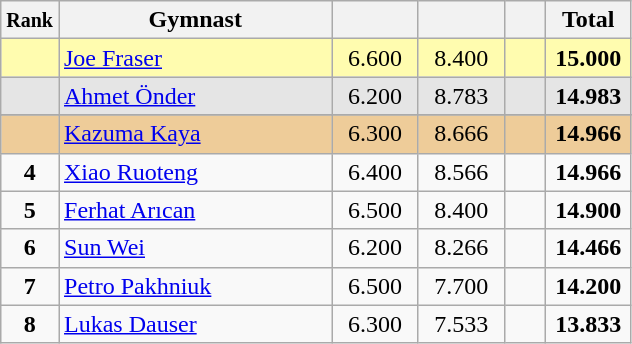<table style="text-align:center;" class="wikitable sortable">
<tr>
<th scope="col" style="width:15px;"><small>Rank</small></th>
<th scope="col" style="width:175px;">Gymnast</th>
<th scope="col" style="width:50px;"><small></small></th>
<th scope="col" style="width:50px;"><small></small></th>
<th scope="col" style="width:20px;"><small></small></th>
<th scope="col" style="width:50px;">Total</th>
</tr>
<tr style="background:#fffcaf;">
<td scope="row" style="text-align:center"><strong></strong></td>
<td style="text-align:left;"> <a href='#'>Joe Fraser</a></td>
<td>6.600</td>
<td>8.400</td>
<td></td>
<td><strong>15.000</strong></td>
</tr>
<tr style="background:#e5e5e5;">
<td scope="row" style="text-align:center"><strong></strong></td>
<td style="text-align:left;"> <a href='#'>Ahmet Önder</a></td>
<td>6.200</td>
<td>8.783</td>
<td></td>
<td><strong>14.983</strong></td>
</tr>
<tr>
</tr>
<tr style="background:#ec9;">
<td scope="row" style="text-align:center"><strong></strong></td>
<td style="text-align:left;"> <a href='#'>Kazuma Kaya</a></td>
<td>6.300</td>
<td>8.666</td>
<td></td>
<td><strong>14.966</strong></td>
</tr>
<tr>
<td scope="row" style="text-align:center"><strong>4</strong></td>
<td style="text-align:left;"> <a href='#'>Xiao Ruoteng</a></td>
<td>6.400</td>
<td>8.566</td>
<td></td>
<td><strong>14.966</strong></td>
</tr>
<tr>
<td scope="row" style="text-align:center"><strong>5</strong></td>
<td style="text-align:left;"> <a href='#'>Ferhat Arıcan</a></td>
<td>6.500</td>
<td>8.400</td>
<td></td>
<td><strong>14.900</strong></td>
</tr>
<tr>
<td scope="row" style="text-align:center"><strong>6</strong></td>
<td style="text-align:left;"> <a href='#'>Sun Wei</a></td>
<td>6.200</td>
<td>8.266</td>
<td></td>
<td><strong>14.466</strong></td>
</tr>
<tr>
<td scope="row" style="text-align:center"><strong>7</strong></td>
<td style="text-align:left;"> <a href='#'>Petro Pakhniuk</a></td>
<td>6.500</td>
<td>7.700</td>
<td></td>
<td><strong>14.200</strong></td>
</tr>
<tr>
<td scope="row" style="text-align:center"><strong>8</strong></td>
<td style="text-align:left;"> <a href='#'>Lukas Dauser</a></td>
<td>6.300</td>
<td>7.533</td>
<td></td>
<td><strong>13.833</strong></td>
</tr>
</table>
